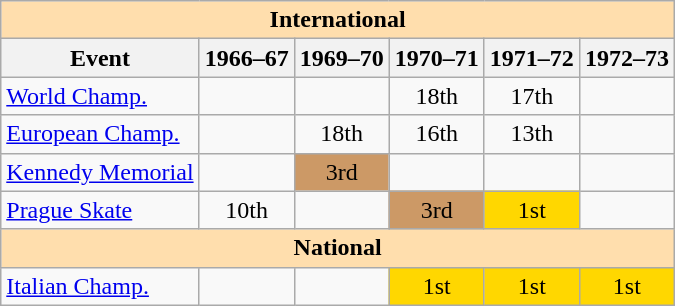<table class="wikitable" style="text-align:center">
<tr>
<th style="background-color: #ffdead; " colspan=6 align=center>International</th>
</tr>
<tr>
<th>Event</th>
<th>1966–67</th>
<th>1969–70</th>
<th>1970–71</th>
<th>1971–72</th>
<th>1972–73</th>
</tr>
<tr>
<td align=left><a href='#'>World Champ.</a></td>
<td></td>
<td></td>
<td>18th</td>
<td>17th</td>
<td></td>
</tr>
<tr>
<td align=left><a href='#'>European Champ.</a></td>
<td></td>
<td>18th</td>
<td>16th</td>
<td>13th</td>
<td></td>
</tr>
<tr>
<td align=left><a href='#'>Kennedy Memorial</a></td>
<td></td>
<td bgcolor=cc9966>3rd</td>
<td></td>
<td></td>
<td></td>
</tr>
<tr>
<td align=left><a href='#'>Prague Skate</a></td>
<td>10th</td>
<td></td>
<td bgcolor=cc9966>3rd</td>
<td bgcolor=gold>1st</td>
<td></td>
</tr>
<tr>
<th style="background-color: #ffdead; " colspan=6 align=center>National</th>
</tr>
<tr>
<td align=left><a href='#'>Italian Champ.</a></td>
<td></td>
<td></td>
<td bgcolor=gold>1st</td>
<td bgcolor=gold>1st</td>
<td bgcolor=gold>1st</td>
</tr>
</table>
